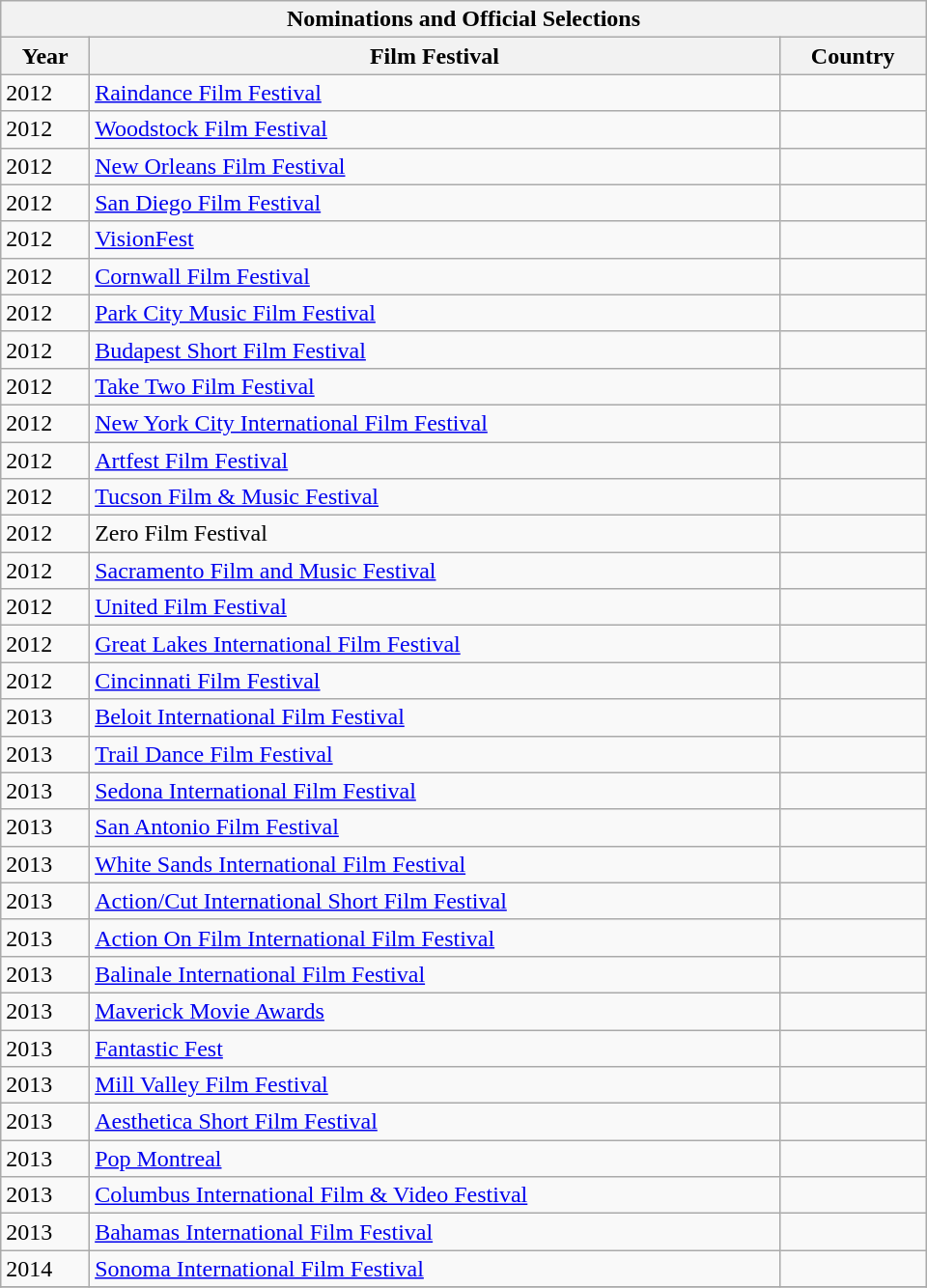<table class="wikitable collapsible collapsed" style="min-width:40em">
<tr>
<th colspan=3>Nominations and Official Selections</th>
</tr>
<tr>
<th>Year</th>
<th>Film Festival</th>
<th>Country</th>
</tr>
<tr>
<td>2012</td>
<td><a href='#'>Raindance Film Festival</a></td>
<td></td>
</tr>
<tr>
<td>2012</td>
<td><a href='#'>Woodstock Film Festival</a></td>
<td></td>
</tr>
<tr>
<td>2012</td>
<td><a href='#'>New Orleans Film Festival</a></td>
<td></td>
</tr>
<tr>
<td>2012</td>
<td><a href='#'>San Diego Film Festival</a></td>
<td></td>
</tr>
<tr>
<td>2012</td>
<td><a href='#'>VisionFest</a></td>
<td></td>
</tr>
<tr>
<td>2012</td>
<td><a href='#'>Cornwall Film Festival</a></td>
<td></td>
</tr>
<tr>
<td>2012</td>
<td><a href='#'>Park City Music Film Festival</a></td>
<td></td>
</tr>
<tr>
<td>2012</td>
<td><a href='#'>Budapest Short Film Festival</a></td>
<td></td>
</tr>
<tr>
<td>2012</td>
<td><a href='#'>Take Two Film Festival</a></td>
<td></td>
</tr>
<tr>
<td>2012</td>
<td><a href='#'>New York City International Film Festival</a></td>
<td></td>
</tr>
<tr>
<td>2012</td>
<td><a href='#'>Artfest Film Festival</a></td>
<td></td>
</tr>
<tr>
<td>2012</td>
<td><a href='#'>Tucson Film & Music Festival</a></td>
<td></td>
</tr>
<tr>
<td>2012</td>
<td>Zero Film Festival</td>
<td></td>
</tr>
<tr>
<td>2012</td>
<td><a href='#'>Sacramento Film and Music Festival</a></td>
<td></td>
</tr>
<tr>
<td>2012</td>
<td><a href='#'>United Film Festival</a></td>
<td></td>
</tr>
<tr>
<td>2012</td>
<td><a href='#'>Great Lakes International Film Festival</a></td>
<td></td>
</tr>
<tr>
<td>2012</td>
<td><a href='#'>Cincinnati Film Festival</a></td>
<td></td>
</tr>
<tr>
<td>2013</td>
<td><a href='#'>Beloit International Film Festival</a></td>
<td></td>
</tr>
<tr>
<td>2013</td>
<td><a href='#'>Trail Dance Film Festival</a></td>
<td></td>
</tr>
<tr>
<td>2013</td>
<td><a href='#'>Sedona International Film Festival</a></td>
<td></td>
</tr>
<tr>
<td>2013</td>
<td><a href='#'>San Antonio Film Festival</a></td>
<td></td>
</tr>
<tr>
<td>2013</td>
<td><a href='#'>White Sands International Film Festival</a></td>
<td></td>
</tr>
<tr>
<td>2013</td>
<td><a href='#'>Action/Cut International Short Film Festival</a></td>
<td></td>
</tr>
<tr>
<td>2013</td>
<td><a href='#'>Action On Film International Film Festival</a></td>
<td></td>
</tr>
<tr>
<td>2013</td>
<td><a href='#'>Balinale International Film Festival</a></td>
<td></td>
</tr>
<tr>
<td>2013</td>
<td><a href='#'>Maverick Movie Awards</a></td>
<td></td>
</tr>
<tr>
<td>2013</td>
<td><a href='#'>Fantastic Fest</a></td>
<td></td>
</tr>
<tr>
<td>2013</td>
<td><a href='#'>Mill Valley Film Festival</a></td>
<td></td>
</tr>
<tr>
<td>2013</td>
<td><a href='#'>Aesthetica Short Film Festival</a></td>
<td></td>
</tr>
<tr>
<td>2013</td>
<td><a href='#'>Pop Montreal</a></td>
<td></td>
</tr>
<tr>
<td>2013</td>
<td><a href='#'>Columbus International Film & Video Festival</a></td>
<td></td>
</tr>
<tr>
<td>2013</td>
<td><a href='#'>Bahamas International Film Festival</a></td>
<td></td>
</tr>
<tr>
<td>2014</td>
<td><a href='#'>Sonoma International Film Festival</a></td>
<td></td>
</tr>
<tr>
</tr>
</table>
